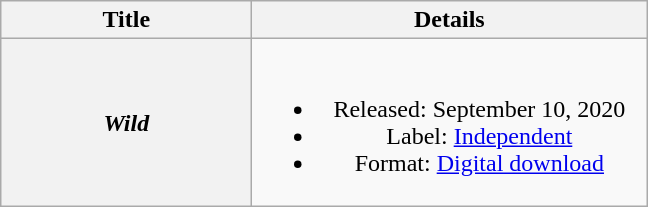<table class="wikitable plainrowheaders" style="text-align:center;">
<tr>
<th scope="col" style="width:10em;">Title</th>
<th scope="col" style="width:16em;">Details</th>
</tr>
<tr>
<th scope="row"><em>Wild</em></th>
<td><br><ul><li>Released: September 10, 2020</li><li>Label: <a href='#'>Independent</a></li><li>Format: <a href='#'>Digital download</a></li></ul></td>
</tr>
</table>
